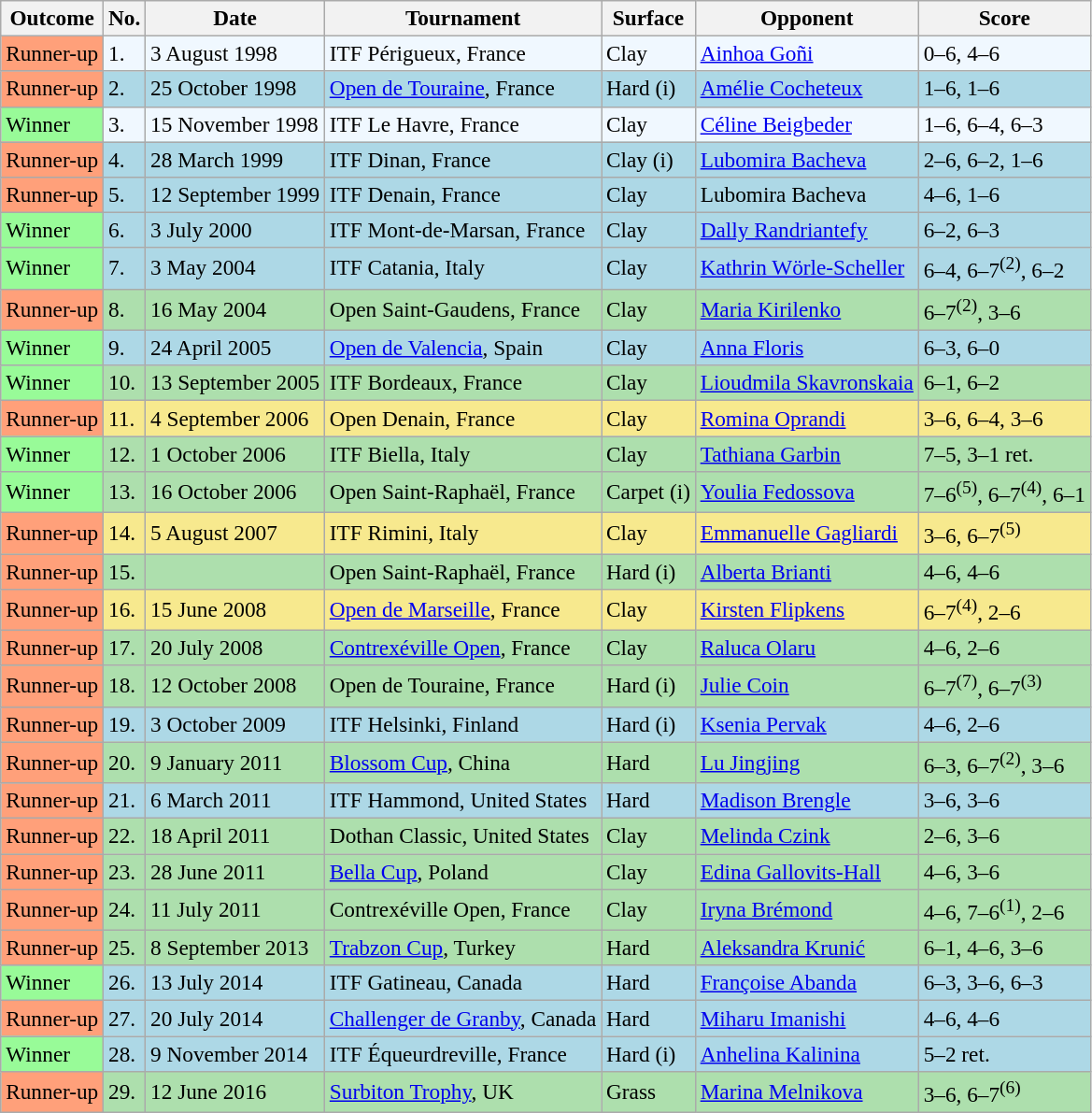<table class="sortable wikitable" style=font-size:97%>
<tr>
<th>Outcome</th>
<th>No.</th>
<th>Date</th>
<th>Tournament</th>
<th>Surface</th>
<th>Opponent</th>
<th class=unsortable>Score</th>
</tr>
<tr bgcolor="#f0f8ff">
<td bgcolor="FFA07A">Runner-up</td>
<td>1.</td>
<td>3 August 1998</td>
<td>ITF Périgueux, France</td>
<td>Clay</td>
<td> <a href='#'>Ainhoa Goñi</a></td>
<td>0–6, 4–6</td>
</tr>
<tr style="background:lightblue;">
<td bgcolor="FFA07A">Runner-up</td>
<td>2.</td>
<td>25 October 1998</td>
<td><a href='#'>Open de Touraine</a>, France</td>
<td>Hard (i)</td>
<td> <a href='#'>Amélie Cocheteux</a></td>
<td>1–6, 1–6</td>
</tr>
<tr style="background:#f0f8ff;">
<td bgcolor="98FB98">Winner</td>
<td>3.</td>
<td>15 November 1998</td>
<td>ITF Le Havre, France</td>
<td>Clay</td>
<td> <a href='#'>Céline Beigbeder</a></td>
<td>1–6, 6–4, 6–3</td>
</tr>
<tr bgcolor="lightblue">
<td bgcolor="FFA07A">Runner-up</td>
<td>4.</td>
<td>28 March 1999</td>
<td>ITF Dinan, France</td>
<td>Clay (i)</td>
<td> <a href='#'>Lubomira Bacheva</a></td>
<td>2–6, 6–2, 1–6</td>
</tr>
<tr bgcolor="lightblue">
<td bgcolor="FFA07A">Runner-up</td>
<td>5.</td>
<td>12 September 1999</td>
<td>ITF Denain, France</td>
<td>Clay</td>
<td> Lubomira Bacheva</td>
<td>4–6, 1–6</td>
</tr>
<tr style="background:lightblue;">
<td bgcolor="98FB98">Winner</td>
<td>6.</td>
<td>3 July 2000</td>
<td>ITF Mont-de-Marsan, France</td>
<td>Clay</td>
<td> <a href='#'>Dally Randriantefy</a></td>
<td>6–2, 6–3</td>
</tr>
<tr style="background:lightblue;">
<td bgcolor="98FB98">Winner</td>
<td>7.</td>
<td>3 May 2004</td>
<td>ITF Catania, Italy</td>
<td>Clay</td>
<td> <a href='#'>Kathrin Wörle-Scheller</a></td>
<td>6–4, 6–7<sup>(2)</sup>, 6–2</td>
</tr>
<tr style="background:#addfad;">
<td bgcolor="FFA07A">Runner-up</td>
<td>8.</td>
<td>16 May 2004</td>
<td>Open Saint-Gaudens, France</td>
<td>Clay</td>
<td> <a href='#'>Maria Kirilenko</a></td>
<td>6–7<sup>(2)</sup>, 3–6</td>
</tr>
<tr style="background:lightblue;">
<td bgcolor="98FB98">Winner</td>
<td>9.</td>
<td>24 April 2005</td>
<td><a href='#'>Open de Valencia</a>, Spain</td>
<td>Clay</td>
<td> <a href='#'>Anna Floris</a></td>
<td>6–3, 6–0</td>
</tr>
<tr style="background:#addfad;">
<td bgcolor="98FB98">Winner</td>
<td>10.</td>
<td>13 September 2005</td>
<td>ITF Bordeaux, France</td>
<td>Clay</td>
<td> <a href='#'>Lioudmila Skavronskaia</a></td>
<td>6–1, 6–2</td>
</tr>
<tr style="background:#f7e98e;">
<td style="background:#ffa07a;">Runner-up</td>
<td>11.</td>
<td>4 September 2006</td>
<td>Open Denain, France</td>
<td>Clay</td>
<td> <a href='#'>Romina Oprandi</a></td>
<td>3–6, 6–4, 3–6</td>
</tr>
<tr style="background:#addfad;">
<td bgcolor="98FB98">Winner</td>
<td>12.</td>
<td>1 October 2006</td>
<td>ITF Biella, Italy</td>
<td>Clay</td>
<td> <a href='#'>Tathiana Garbin</a></td>
<td>7–5, 3–1 ret.</td>
</tr>
<tr style="background:#addfad;">
<td bgcolor="98FB98">Winner</td>
<td>13.</td>
<td>16 October 2006</td>
<td>Open Saint-Raphaël, France</td>
<td>Carpet (i)</td>
<td> <a href='#'>Youlia Fedossova</a></td>
<td>7–6<sup>(5)</sup>, 6–7<sup>(4)</sup>, 6–1</td>
</tr>
<tr bgcolor="#F7E98E">
<td style="background:#ffa07a;">Runner-up</td>
<td>14.</td>
<td>5 August 2007</td>
<td>ITF Rimini, Italy</td>
<td>Clay</td>
<td> <a href='#'>Emmanuelle Gagliardi</a></td>
<td>3–6, 6–7<sup>(5)</sup></td>
</tr>
<tr style="background:#addfad;">
<td style="background:#ffa07a;">Runner-up</td>
<td>15.</td>
<td></td>
<td>Open Saint-Raphaël, France</td>
<td>Hard (i)</td>
<td> <a href='#'>Alberta Brianti</a></td>
<td>4–6, 4–6</td>
</tr>
<tr style="background:#f7e98e;">
<td style="background:#ffa07a;">Runner-up</td>
<td>16.</td>
<td>15 June 2008</td>
<td><a href='#'>Open de Marseille</a>, France</td>
<td>Clay</td>
<td> <a href='#'>Kirsten Flipkens</a></td>
<td>6–7<sup>(4)</sup>, 2–6</td>
</tr>
<tr style="background:#addfad;">
<td style="background:#ffa07a;">Runner-up</td>
<td>17.</td>
<td>20 July 2008</td>
<td><a href='#'>Contrexéville Open</a>, France</td>
<td>Clay</td>
<td> <a href='#'>Raluca Olaru</a></td>
<td>4–6, 2–6</td>
</tr>
<tr style="background:#addfad;">
<td style="background:#ffa07a;">Runner-up</td>
<td>18.</td>
<td>12 October 2008</td>
<td>Open de Touraine, France</td>
<td>Hard (i)</td>
<td> <a href='#'>Julie Coin</a></td>
<td>6–7<sup>(7)</sup>, 6–7<sup>(3)</sup></td>
</tr>
<tr style="background:lightblue;">
<td style="background:#ffa07a;">Runner-up</td>
<td>19.</td>
<td>3 October 2009</td>
<td>ITF Helsinki, Finland</td>
<td>Hard (i)</td>
<td> <a href='#'>Ksenia Pervak</a></td>
<td>4–6, 2–6</td>
</tr>
<tr style="background:#addfad;">
<td style="background:#ffa07a;">Runner-up</td>
<td>20.</td>
<td>9 January 2011</td>
<td><a href='#'>Blossom Cup</a>, China</td>
<td>Hard</td>
<td> <a href='#'>Lu Jingjing</a></td>
<td>6–3, 6–7<sup>(2)</sup>, 3–6</td>
</tr>
<tr style="background:lightblue;">
<td style="background:#ffa07a;">Runner-up</td>
<td>21.</td>
<td>6 March 2011</td>
<td>ITF Hammond, United States</td>
<td>Hard</td>
<td> <a href='#'>Madison Brengle</a></td>
<td>3–6, 3–6</td>
</tr>
<tr style="background:#addfad;">
<td style="background:#ffa07a;">Runner-up</td>
<td>22.</td>
<td>18 April 2011</td>
<td>Dothan Classic, United States</td>
<td>Clay</td>
<td> <a href='#'>Melinda Czink</a></td>
<td>2–6, 3–6</td>
</tr>
<tr style="background:#addfad;">
<td style="background:#ffa07a;">Runner-up</td>
<td>23.</td>
<td>28 June 2011</td>
<td><a href='#'>Bella Cup</a>, Poland</td>
<td>Clay</td>
<td> <a href='#'>Edina Gallovits-Hall</a></td>
<td>4–6, 3–6</td>
</tr>
<tr style="background:#addfad;">
<td style="background:#ffa07a;">Runner-up</td>
<td>24.</td>
<td>11 July 2011</td>
<td>Contrexéville Open, France</td>
<td>Clay</td>
<td> <a href='#'>Iryna Brémond</a></td>
<td>4–6, 7–6<sup>(1)</sup>, 2–6</td>
</tr>
<tr style="background:#addfad;">
<td style="background:#ffa07a;">Runner-up</td>
<td>25.</td>
<td>8 September 2013</td>
<td><a href='#'>Trabzon Cup</a>, Turkey</td>
<td>Hard</td>
<td> <a href='#'>Aleksandra Krunić</a></td>
<td>6–1, 4–6, 3–6</td>
</tr>
<tr style="background:lightblue;">
<td bgcolor="98FB98">Winner</td>
<td>26.</td>
<td>13 July 2014</td>
<td>ITF Gatineau, Canada</td>
<td>Hard</td>
<td> <a href='#'>Françoise Abanda</a></td>
<td>6–3, 3–6, 6–3</td>
</tr>
<tr style="background:lightblue;">
<td style="background:#ffa07a;">Runner-up</td>
<td>27.</td>
<td>20 July 2014</td>
<td><a href='#'>Challenger de Granby</a>, Canada</td>
<td>Hard</td>
<td> <a href='#'>Miharu Imanishi</a></td>
<td>4–6, 4–6</td>
</tr>
<tr style="background:lightblue;">
<td bgcolor="98FB98">Winner</td>
<td>28.</td>
<td>9 November 2014</td>
<td>ITF Équeurdreville, France</td>
<td>Hard (i)</td>
<td> <a href='#'>Anhelina Kalinina</a></td>
<td>5–2 ret.</td>
</tr>
<tr style="background:#addfad;">
<td style="background:#ffa07a;">Runner-up</td>
<td>29.</td>
<td>12 June 2016</td>
<td><a href='#'>Surbiton Trophy</a>, UK</td>
<td>Grass</td>
<td> <a href='#'>Marina Melnikova</a></td>
<td>3–6, 6–7<sup>(6)</sup></td>
</tr>
</table>
